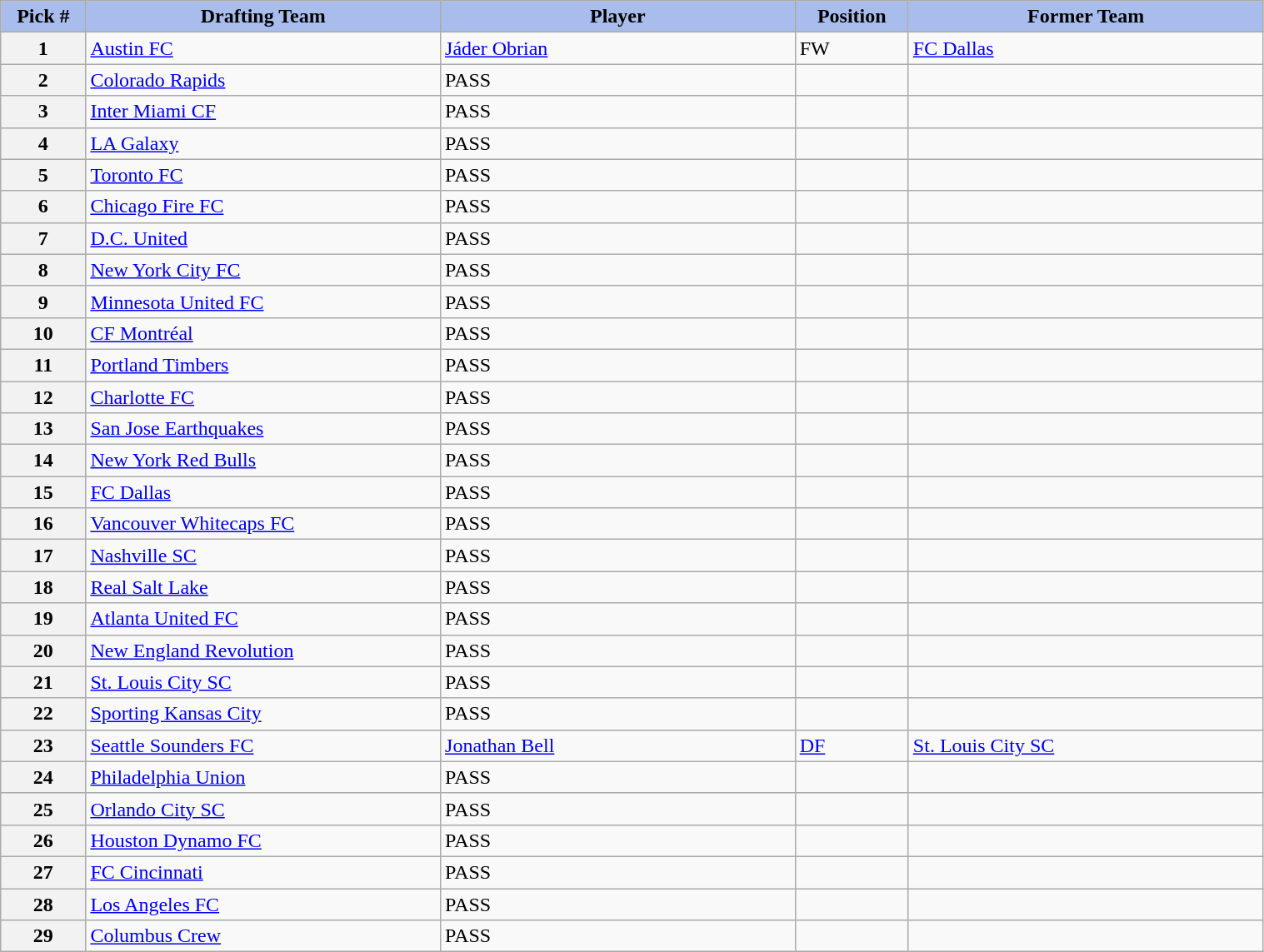<table class="wikitable sortable" style="width: 80%">
<tr>
<th width=6% style="background:#A8BDEC;">Pick #</th>
<th width=25% style="background:#A8BDEC;">Drafting Team</th>
<th width=25% style="background:#A8BDEC;">Player</th>
<th width=8% style="background:#A8BDEC;">Position</th>
<th width=25% style="background:#A8BDEC;">Former Team</th>
</tr>
<tr>
<th>1</th>
<td><a href='#'>Austin FC</a></td>
<td> <a href='#'>Jáder Obrian</a></td>
<td>FW</td>
<td><a href='#'>FC Dallas</a></td>
</tr>
<tr>
<th>2</th>
<td><a href='#'>Colorado Rapids</a></td>
<td>PASS</td>
<td></td>
<td></td>
</tr>
<tr>
<th>3</th>
<td><a href='#'>Inter Miami CF</a></td>
<td>PASS</td>
<td></td>
<td></td>
</tr>
<tr>
<th>4</th>
<td><a href='#'>LA Galaxy</a></td>
<td>PASS</td>
<td></td>
<td></td>
</tr>
<tr>
<th>5</th>
<td><a href='#'>Toronto FC</a></td>
<td>PASS</td>
<td></td>
<td></td>
</tr>
<tr>
<th>6</th>
<td><a href='#'>Chicago Fire FC</a></td>
<td>PASS</td>
<td></td>
<td></td>
</tr>
<tr>
<th>7</th>
<td><a href='#'>D.C. United</a></td>
<td>PASS</td>
<td></td>
<td></td>
</tr>
<tr>
<th>8</th>
<td><a href='#'>New York City FC</a></td>
<td>PASS</td>
<td></td>
<td></td>
</tr>
<tr>
<th>9</th>
<td><a href='#'>Minnesota United FC</a></td>
<td>PASS</td>
<td></td>
<td></td>
</tr>
<tr>
<th>10</th>
<td><a href='#'>CF Montréal</a></td>
<td>PASS</td>
<td></td>
<td></td>
</tr>
<tr>
<th>11</th>
<td><a href='#'>Portland Timbers</a></td>
<td>PASS</td>
<td></td>
<td></td>
</tr>
<tr>
<th>12</th>
<td><a href='#'>Charlotte FC</a></td>
<td>PASS</td>
<td></td>
<td></td>
</tr>
<tr>
<th>13</th>
<td><a href='#'>San Jose Earthquakes</a></td>
<td>PASS</td>
<td></td>
<td></td>
</tr>
<tr>
<th>14</th>
<td><a href='#'>New York Red Bulls</a></td>
<td>PASS</td>
<td></td>
<td></td>
</tr>
<tr>
<th>15</th>
<td><a href='#'>FC Dallas</a></td>
<td>PASS</td>
<td></td>
<td></td>
</tr>
<tr>
<th>16</th>
<td><a href='#'>Vancouver Whitecaps FC</a></td>
<td>PASS</td>
<td></td>
<td></td>
</tr>
<tr>
<th>17</th>
<td><a href='#'>Nashville SC</a></td>
<td>PASS</td>
<td></td>
<td></td>
</tr>
<tr>
<th>18</th>
<td><a href='#'>Real Salt Lake</a></td>
<td>PASS</td>
<td></td>
<td></td>
</tr>
<tr>
<th>19</th>
<td><a href='#'>Atlanta United FC</a></td>
<td>PASS</td>
<td></td>
<td></td>
</tr>
<tr>
<th>20</th>
<td><a href='#'>New England Revolution</a></td>
<td>PASS</td>
<td></td>
<td></td>
</tr>
<tr>
<th>21</th>
<td><a href='#'>St. Louis City SC</a></td>
<td>PASS</td>
<td></td>
<td></td>
</tr>
<tr>
<th>22</th>
<td><a href='#'>Sporting Kansas City</a></td>
<td>PASS</td>
<td></td>
<td></td>
</tr>
<tr>
<th>23</th>
<td><a href='#'>Seattle Sounders FC</a></td>
<td> <a href='#'>Jonathan Bell</a></td>
<td><a href='#'>DF</a></td>
<td><a href='#'>St. Louis City SC</a></td>
</tr>
<tr>
<th>24</th>
<td><a href='#'>Philadelphia Union</a></td>
<td>PASS</td>
<td></td>
<td></td>
</tr>
<tr>
<th>25</th>
<td><a href='#'>Orlando City SC</a></td>
<td>PASS</td>
<td></td>
<td></td>
</tr>
<tr>
<th>26</th>
<td><a href='#'>Houston Dynamo FC</a></td>
<td>PASS</td>
<td></td>
<td></td>
</tr>
<tr>
<th>27</th>
<td><a href='#'>FC Cincinnati</a></td>
<td>PASS</td>
<td></td>
<td></td>
</tr>
<tr>
<th>28</th>
<td><a href='#'>Los Angeles FC</a></td>
<td>PASS</td>
<td></td>
<td></td>
</tr>
<tr>
<th>29</th>
<td><a href='#'>Columbus Crew</a></td>
<td>PASS</td>
<td></td>
<td></td>
</tr>
</table>
